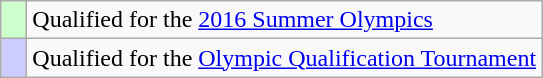<table class="wikitable" style="text-align: left;">
<tr>
<td width=10px bgcolor=#ccffcc></td>
<td>Qualified for the <a href='#'>2016 Summer Olympics</a></td>
</tr>
<tr>
<td width=10px bgcolor=#ccccff></td>
<td>Qualified for the <a href='#'>Olympic Qualification Tournament</a></td>
</tr>
</table>
